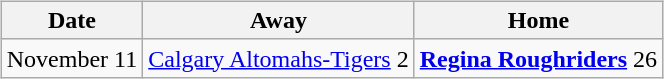<table cellspacing="10">
<tr>
<td valign="top"><br><table class="wikitable">
<tr>
<th>Date</th>
<th>Away</th>
<th>Home</th>
</tr>
<tr>
<td>November 11</td>
<td><a href='#'>Calgary Altomahs-Tigers</a> 2</td>
<td><strong><a href='#'>Regina Roughriders</a></strong> 26</td>
</tr>
</table>
</td>
</tr>
</table>
